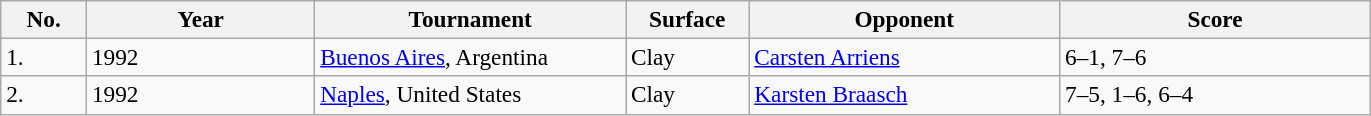<table class="sortable wikitable" style=font-size:97%>
<tr>
<th width=50>No.</th>
<th width=145>Year</th>
<th width=200>Tournament</th>
<th width=75>Surface</th>
<th width=200>Opponent</th>
<th width=200>Score</th>
</tr>
<tr>
<td>1.</td>
<td>1992</td>
<td><a href='#'>Buenos Aires</a>, Argentina</td>
<td>Clay</td>
<td> <a href='#'>Carsten Arriens</a></td>
<td>6–1, 7–6</td>
</tr>
<tr>
<td>2.</td>
<td>1992</td>
<td><a href='#'>Naples</a>, United States</td>
<td>Clay</td>
<td> <a href='#'>Karsten Braasch</a></td>
<td>7–5, 1–6, 6–4</td>
</tr>
</table>
